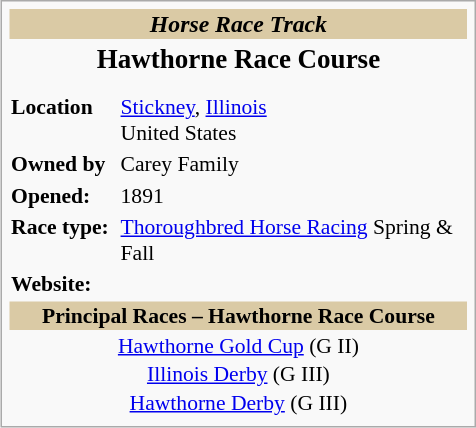<table class="infobox" style="font-size:90%;width:22em;">
<tr>
<th style="font-size:110%;text-align:center;;background:#DACAA5;" colspan="2"><em>Horse Race Track</em></th>
</tr>
<tr>
<th colspan="2" style="font-size:125%;text-align:center;">Hawthorne Race Course</th>
</tr>
<tr>
<td colspan="2" style="font-size:90%;text-align:center;padding-bottom:.5em;"></td>
</tr>
<tr>
<td><strong>Location</strong></td>
<td><a href='#'>Stickney</a>, <a href='#'>Illinois</a><br>United States</td>
</tr>
<tr>
<td><strong>Owned by</strong></td>
<td>Carey Family</td>
</tr>
<tr>
<td><strong>Opened:</strong></td>
<td>1891</td>
</tr>
<tr>
<td><strong>Race type:</strong></td>
<td><a href='#'>Thoroughbred Horse Racing</a> Spring & Fall<br></td>
</tr>
<tr>
<td><strong>Website:</strong></td>
<td></td>
</tr>
<tr>
<th style="background:#DACAA5;" colspan="2">Principal Races – Hawthorne Race Course</th>
</tr>
<tr>
<td colspan="2" style="text-align:center;width:25em; padding:0px; border:none;"><a href='#'>Hawthorne Gold Cup</a> (G II)</td>
</tr>
<tr>
<td colspan="2" style="text-align:center;width:25em; padding:0px; border:none;"><a href='#'>Illinois Derby</a> (G III)</td>
</tr>
<tr>
<td colspan="2" style="text-align:center;width:25em; padding:0px; border:none;"><a href='#'>Hawthorne Derby</a> (G III)</td>
</tr>
<tr>
</tr>
</table>
